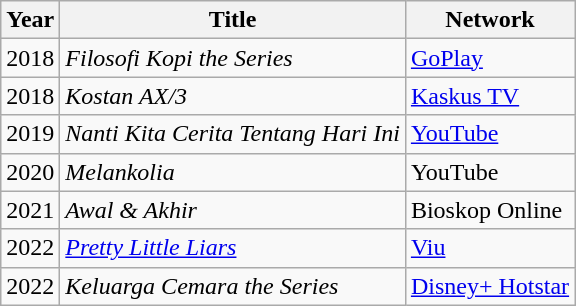<table class="wikitable plainrowheaders sortable">
<tr>
<th scope="col">Year</th>
<th scope="col">Title</th>
<th scope="col">Network</th>
</tr>
<tr>
<td>2018</td>
<td><em>Filosofi Kopi the Series</em></td>
<td><a href='#'>GoPlay</a></td>
</tr>
<tr>
<td>2018</td>
<td><em>Kostan AX/3</em></td>
<td><a href='#'>Kaskus TV</a></td>
</tr>
<tr>
<td>2019</td>
<td><em>Nanti Kita Cerita Tentang Hari Ini</em></td>
<td><a href='#'>YouTube</a></td>
</tr>
<tr>
<td>2020</td>
<td><em>Melankolia</em></td>
<td>YouTube</td>
</tr>
<tr>
<td>2021</td>
<td><em>Awal & Akhir</em></td>
<td>Bioskop Online</td>
</tr>
<tr>
<td>2022</td>
<td><em><a href='#'>Pretty Little Liars</a></em> </td>
<td><a href='#'>Viu</a></td>
</tr>
<tr>
<td>2022</td>
<td><em>Keluarga Cemara the Series</em></td>
<td><a href='#'>Disney+ Hotstar</a></td>
</tr>
</table>
